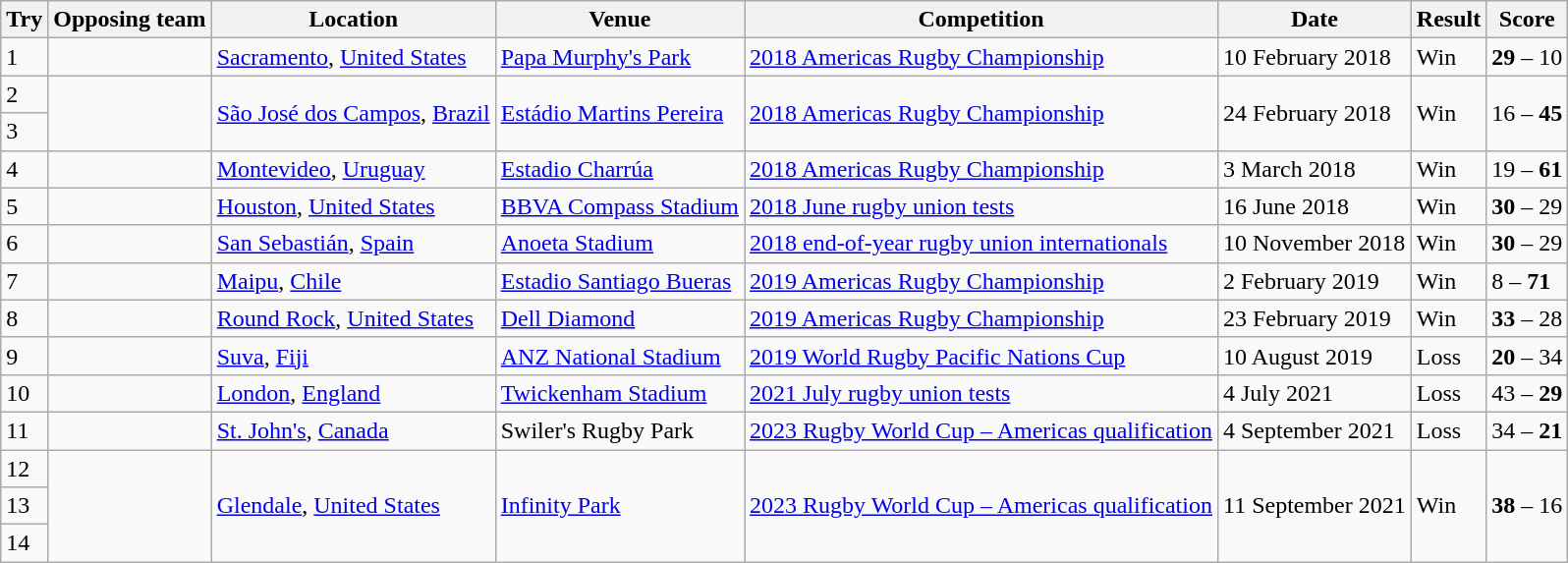<table class="wikitable" style="font-size:100%">
<tr>
<th>Try</th>
<th>Opposing team</th>
<th>Location</th>
<th>Venue</th>
<th>Competition</th>
<th>Date</th>
<th>Result</th>
<th>Score</th>
</tr>
<tr>
<td>1</td>
<td></td>
<td><a href='#'>Sacramento</a>, <a href='#'>United States</a></td>
<td><a href='#'>Papa Murphy's Park</a></td>
<td><a href='#'>2018 Americas Rugby Championship</a></td>
<td>10 February 2018</td>
<td>Win</td>
<td><strong>29</strong> – 10</td>
</tr>
<tr>
<td>2</td>
<td rowspan="2"></td>
<td rowspan="2"><a href='#'>São José dos Campos</a>, <a href='#'>Brazil</a></td>
<td rowspan="2"><a href='#'>Estádio Martins Pereira</a></td>
<td rowspan="2"><a href='#'>2018 Americas Rugby Championship</a></td>
<td rowspan="2">24 February 2018</td>
<td rowspan="2">Win</td>
<td rowspan="2">16 – <strong>45</strong></td>
</tr>
<tr>
<td>3</td>
</tr>
<tr>
<td>4</td>
<td></td>
<td><a href='#'>Montevideo</a>, <a href='#'>Uruguay</a></td>
<td><a href='#'>Estadio Charrúa</a></td>
<td><a href='#'>2018 Americas Rugby Championship</a></td>
<td>3 March 2018</td>
<td>Win</td>
<td>19 – <strong>61</strong></td>
</tr>
<tr>
<td>5</td>
<td></td>
<td><a href='#'>Houston</a>, <a href='#'>United States</a></td>
<td><a href='#'>BBVA Compass Stadium</a></td>
<td><a href='#'>2018 June rugby union tests</a></td>
<td>16 June 2018</td>
<td>Win</td>
<td><strong>30</strong> – 29</td>
</tr>
<tr>
<td>6</td>
<td></td>
<td><a href='#'>San Sebastián</a>, <a href='#'>Spain</a></td>
<td><a href='#'>Anoeta Stadium</a></td>
<td><a href='#'>2018 end-of-year rugby union internationals</a></td>
<td>10 November 2018</td>
<td>Win</td>
<td><strong>30</strong> – 29</td>
</tr>
<tr>
<td>7</td>
<td></td>
<td><a href='#'>Maipu</a>, <a href='#'>Chile</a></td>
<td><a href='#'>Estadio Santiago Bueras</a></td>
<td><a href='#'>2019 Americas Rugby Championship</a></td>
<td>2 February 2019</td>
<td>Win</td>
<td>8 – <strong>71</strong></td>
</tr>
<tr>
<td>8</td>
<td></td>
<td><a href='#'>Round Rock</a>, <a href='#'>United States</a></td>
<td><a href='#'>Dell Diamond</a></td>
<td><a href='#'>2019 Americas Rugby Championship</a></td>
<td>23 February 2019</td>
<td>Win</td>
<td><strong>33</strong> – 28</td>
</tr>
<tr>
<td>9</td>
<td></td>
<td><a href='#'>Suva</a>, <a href='#'>Fiji</a></td>
<td><a href='#'>ANZ National Stadium</a></td>
<td><a href='#'>2019 World Rugby Pacific Nations Cup</a></td>
<td>10 August 2019</td>
<td>Loss</td>
<td><strong>20</strong> – 34</td>
</tr>
<tr>
<td>10</td>
<td></td>
<td><a href='#'>London</a>, <a href='#'>England</a></td>
<td><a href='#'>Twickenham Stadium</a></td>
<td><a href='#'>2021 July rugby union tests</a></td>
<td>4 July 2021</td>
<td>Loss</td>
<td>43 – <strong>29</strong></td>
</tr>
<tr>
<td>11</td>
<td></td>
<td><a href='#'>St. John's</a>, <a href='#'>Canada</a></td>
<td>Swiler's Rugby Park</td>
<td><a href='#'>2023 Rugby World Cup – Americas qualification</a></td>
<td>4 September 2021</td>
<td>Loss</td>
<td>34 – <strong>21</strong></td>
</tr>
<tr>
<td>12</td>
<td rowspan="3"></td>
<td rowspan="3"><a href='#'>Glendale</a>, <a href='#'>United States</a></td>
<td rowspan="3"><a href='#'>Infinity Park</a></td>
<td rowspan="3"><a href='#'>2023 Rugby World Cup – Americas qualification</a></td>
<td rowspan="3">11 September 2021</td>
<td rowspan="3">Win</td>
<td rowspan="3"><strong>38</strong> – 16</td>
</tr>
<tr>
<td>13</td>
</tr>
<tr>
<td>14</td>
</tr>
</table>
